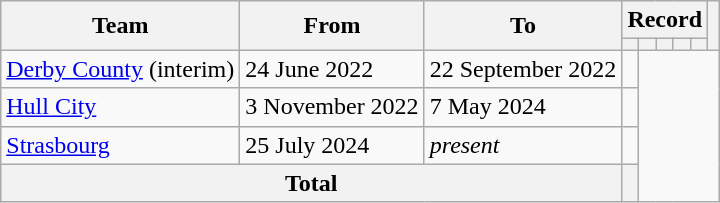<table class="wikitable" style="text-align: center">
<tr>
<th rowspan="2">Team</th>
<th rowspan="2">From</th>
<th rowspan="2">To</th>
<th colspan="5">Record</th>
<th rowspan="2"></th>
</tr>
<tr>
<th></th>
<th></th>
<th></th>
<th></th>
<th></th>
</tr>
<tr>
<td align="left"><a href='#'>Derby County</a> (interim)</td>
<td align=left>24 June 2022</td>
<td align=left>22 September 2022<br></td>
<td></td>
</tr>
<tr>
<td align="left"><a href='#'>Hull City</a></td>
<td align=left>3 November 2022</td>
<td align=left>7 May 2024<br></td>
<td></td>
</tr>
<tr>
<td align="left"><a href='#'>Strasbourg</a></td>
<td align=left>25 July 2024</td>
<td align=left><em>present</em><br></td>
<td></td>
</tr>
<tr>
<th colspan=3>Total<br></th>
<th></th>
</tr>
</table>
